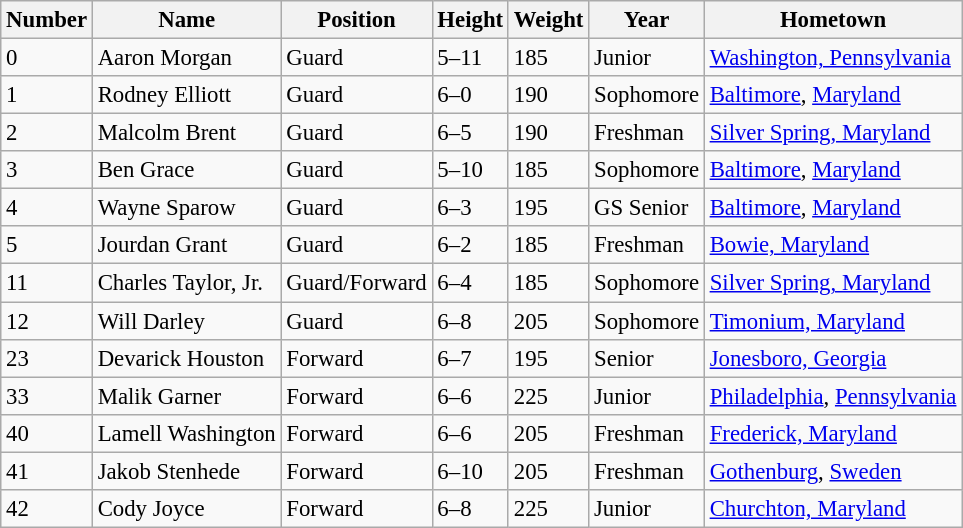<table class="wikitable sortable" style="font-size: 95%;">
<tr>
<th>Number</th>
<th>Name</th>
<th>Position</th>
<th>Height</th>
<th>Weight</th>
<th>Year</th>
<th>Hometown</th>
</tr>
<tr>
<td>0</td>
<td>Aaron Morgan</td>
<td>Guard</td>
<td>5–11</td>
<td>185</td>
<td>Junior</td>
<td><a href='#'>Washington, Pennsylvania</a></td>
</tr>
<tr>
<td>1</td>
<td>Rodney Elliott</td>
<td>Guard</td>
<td>6–0</td>
<td>190</td>
<td>Sophomore</td>
<td><a href='#'>Baltimore</a>, <a href='#'>Maryland</a></td>
</tr>
<tr>
<td>2</td>
<td>Malcolm Brent</td>
<td>Guard</td>
<td>6–5</td>
<td>190</td>
<td>Freshman</td>
<td><a href='#'>Silver Spring, Maryland</a></td>
</tr>
<tr>
<td>3</td>
<td>Ben Grace</td>
<td>Guard</td>
<td>5–10</td>
<td>185</td>
<td>Sophomore</td>
<td><a href='#'>Baltimore</a>, <a href='#'>Maryland</a></td>
</tr>
<tr>
<td>4</td>
<td>Wayne Sparow</td>
<td>Guard</td>
<td>6–3</td>
<td>195</td>
<td>GS Senior</td>
<td><a href='#'>Baltimore</a>, <a href='#'>Maryland</a></td>
</tr>
<tr>
<td>5</td>
<td>Jourdan Grant</td>
<td>Guard</td>
<td>6–2</td>
<td>185</td>
<td>Freshman</td>
<td><a href='#'>Bowie, Maryland</a></td>
</tr>
<tr>
<td>11</td>
<td>Charles Taylor, Jr.</td>
<td>Guard/Forward</td>
<td>6–4</td>
<td>185</td>
<td>Sophomore</td>
<td><a href='#'>Silver Spring, Maryland</a></td>
</tr>
<tr>
<td>12</td>
<td>Will Darley</td>
<td>Guard</td>
<td>6–8</td>
<td>205</td>
<td>Sophomore</td>
<td><a href='#'>Timonium, Maryland</a></td>
</tr>
<tr>
<td>23</td>
<td>Devarick Houston</td>
<td>Forward</td>
<td>6–7</td>
<td>195</td>
<td>Senior</td>
<td><a href='#'>Jonesboro, Georgia</a></td>
</tr>
<tr>
<td>33</td>
<td>Malik Garner</td>
<td>Forward</td>
<td>6–6</td>
<td>225</td>
<td>Junior</td>
<td><a href='#'>Philadelphia</a>, <a href='#'>Pennsylvania</a></td>
</tr>
<tr>
<td>40</td>
<td>Lamell Washington</td>
<td>Forward</td>
<td>6–6</td>
<td>205</td>
<td>Freshman</td>
<td><a href='#'>Frederick, Maryland</a></td>
</tr>
<tr>
<td>41</td>
<td>Jakob Stenhede</td>
<td>Forward</td>
<td>6–10</td>
<td>205</td>
<td>Freshman</td>
<td><a href='#'>Gothenburg</a>, <a href='#'>Sweden</a></td>
</tr>
<tr>
<td>42</td>
<td>Cody Joyce</td>
<td>Forward</td>
<td>6–8</td>
<td>225</td>
<td>Junior</td>
<td><a href='#'>Churchton, Maryland</a></td>
</tr>
</table>
